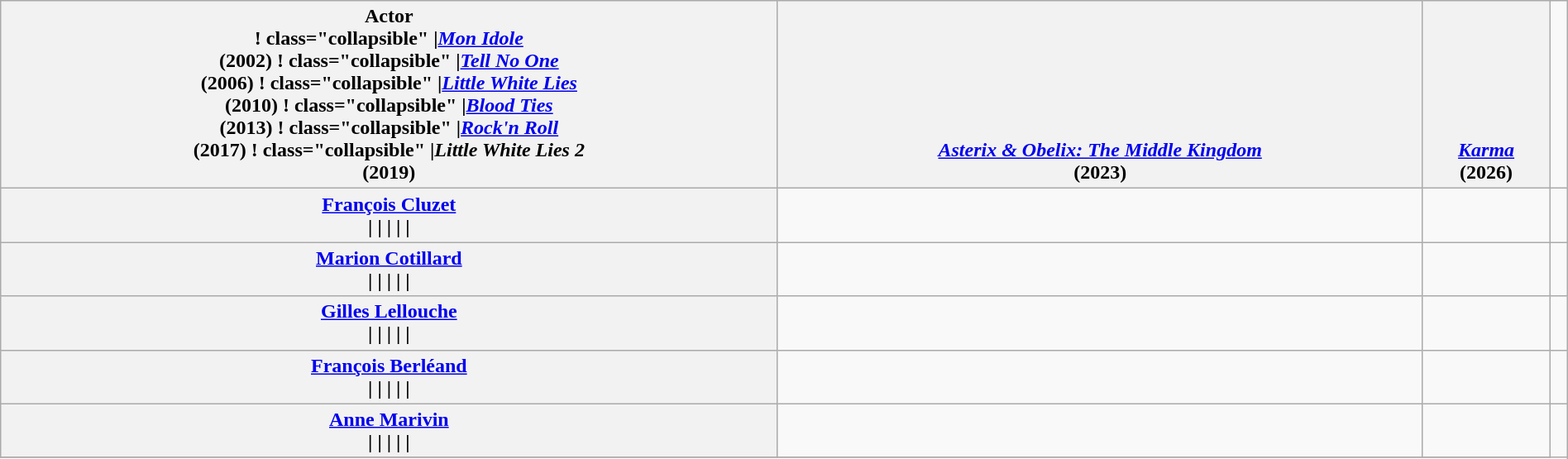<table class="wikitable sortable" style="text-align:center; width:100%">
<tr style="vertical-align:bottom;">
<th>Actor<br> ! class="collapsible" |<em><a href='#'>Mon Idole</a></em><br>(2002)
 ! class="collapsible" |<em><a href='#'>Tell No One</a></em><br>(2006)
 ! class="collapsible" |<em><a href='#'>Little White Lies</a></em><br>(2010)
 ! class="collapsible" |<em><a href='#'>Blood Ties</a></em><br>(2013)
 ! class="collapsible" |<em><a href='#'>Rock'n Roll</a></em><br>(2017)
 ! class="collapsible" |<em>Little White Lies 2</em><br>(2019)</th>
<th class="collapsible"><em><a href='#'>Asterix & Obelix: The Middle Kingdom</a></em><br>(2023)</th>
<th class="collapsible"><em><a href='#'>Karma</a></em><br>(2026)</th>
</tr>
<tr>
<th><a href='#'>François Cluzet</a><br> | 
 | 
 | 
 |
 |
</th>
<td></td>
<td></td>
<td></td>
</tr>
<tr>
<th><a href='#'>Marion Cotillard</a><br> | 
 | 
 | 
 | 
 | 
</th>
<td></td>
<td></td>
<td></td>
</tr>
<tr>
<th><a href='#'>Gilles Lellouche</a><br> | 
 | 
 | 
 | 
 | 
</th>
<td></td>
<td></td>
<td></td>
</tr>
<tr>
<th><a href='#'>François Berléand</a><br> | 
 | 
 | 
 | 
 |
</th>
<td></td>
<td></td>
<td></td>
</tr>
<tr>
<th><a href='#'>Anne Marivin</a><br> | 
 | 
 | 
 | 
 |
</th>
<td></td>
<td></td>
</tr>
<tr>
</tr>
</table>
